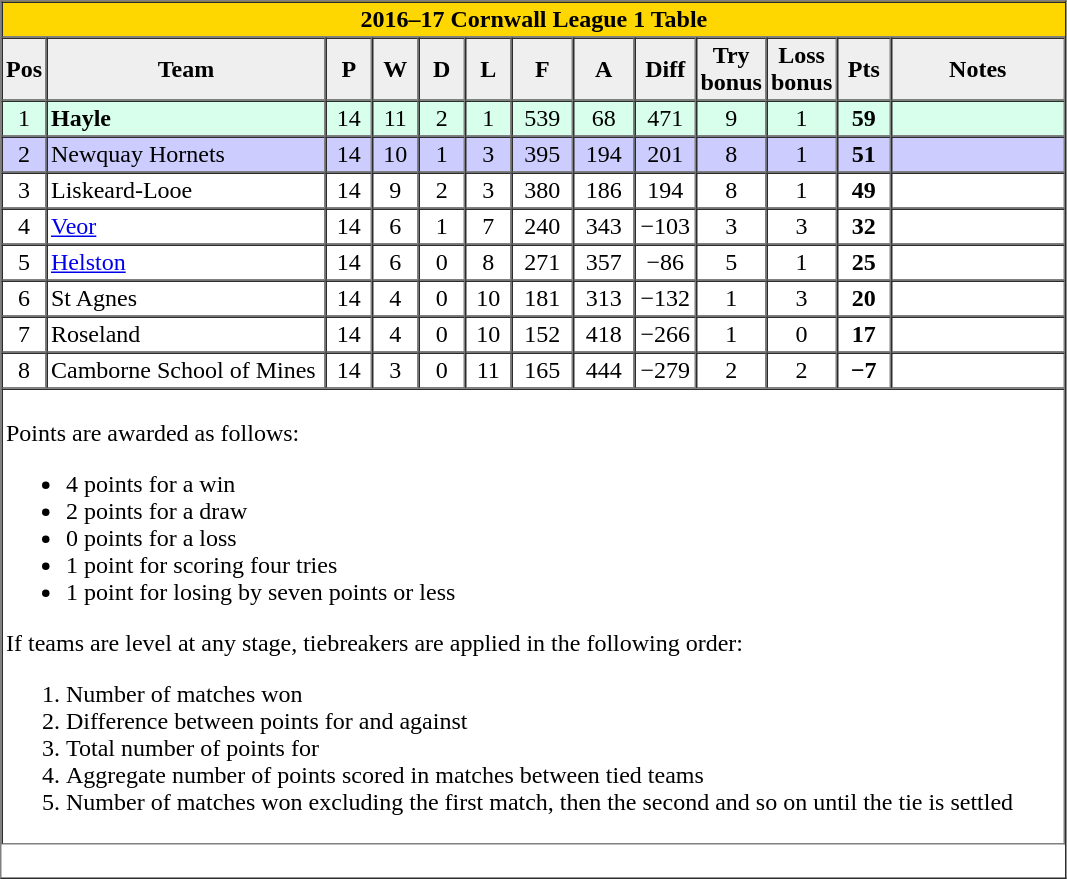<table border="1" cellpadding="2" cellspacing="0">
<tr bgcolor="gold">
<th colspan=13 style="border-right:0px;";>2016–17 Cornwall League 1 Table</th>
</tr>
<tr bgcolor="#efefef">
<th width="20">Pos</th>
<th width="180">Team</th>
<th width="25">P</th>
<th width="25">W</th>
<th width="25">D</th>
<th width="25">L</th>
<th width="35">F</th>
<th width="35">A</th>
<th width="35">Diff</th>
<th width="35">Try bonus</th>
<th width="35">Loss bonus</th>
<th width="30">Pts</th>
<th width="110">Notes</th>
</tr>
<tr bgcolor=#d8ffeb align=center>
<td>1</td>
<td align=left><strong>Hayle</strong></td>
<td>14</td>
<td>11</td>
<td>2</td>
<td>1</td>
<td>539</td>
<td>68</td>
<td>471</td>
<td>9</td>
<td>1</td>
<td><strong>59</strong></td>
<td></td>
</tr>
<tr style="background-color:#ccccff;" align=center>
<td>2</td>
<td align=left>Newquay Hornets</td>
<td>14</td>
<td>10</td>
<td>1</td>
<td>3</td>
<td>395</td>
<td>194</td>
<td>201</td>
<td>8</td>
<td>1</td>
<td><strong>51</strong></td>
<td></td>
</tr>
<tr align=center>
<td>3</td>
<td align=left>Liskeard-Looe</td>
<td>14</td>
<td>9</td>
<td>2</td>
<td>3</td>
<td>380</td>
<td>186</td>
<td>194</td>
<td>8</td>
<td>1</td>
<td><strong>49</strong></td>
<td></td>
</tr>
<tr align=center>
<td>4</td>
<td align=left><a href='#'>Veor</a></td>
<td>14</td>
<td>6</td>
<td>1</td>
<td>7</td>
<td>240</td>
<td>343</td>
<td>−103</td>
<td>3</td>
<td>3</td>
<td><strong>32</strong></td>
<td></td>
</tr>
<tr align=center>
<td>5</td>
<td align=left><a href='#'>Helston</a></td>
<td>14</td>
<td>6</td>
<td>0</td>
<td>8</td>
<td>271</td>
<td>357</td>
<td>−86</td>
<td>5</td>
<td>1</td>
<td><strong>25</strong></td>
<td></td>
</tr>
<tr align=center>
<td>6</td>
<td align=left>St Agnes</td>
<td>14</td>
<td>4</td>
<td>0</td>
<td>10</td>
<td>181</td>
<td>313</td>
<td>−132</td>
<td>1</td>
<td>3</td>
<td><strong>20</strong></td>
<td></td>
</tr>
<tr align=center>
<td>7</td>
<td align=left>Roseland</td>
<td>14</td>
<td>4</td>
<td>0</td>
<td>10</td>
<td>152</td>
<td>418</td>
<td>−266</td>
<td>1</td>
<td>0</td>
<td><strong>17</strong></td>
<td></td>
</tr>
<tr align=center>
<td>8</td>
<td align=left>Camborne School of Mines</td>
<td>14</td>
<td>3</td>
<td>0</td>
<td>11</td>
<td>165</td>
<td>444</td>
<td>−279</td>
<td>2</td>
<td>2</td>
<td><strong>−7</strong></td>
<td></td>
</tr>
<tr align=center>
</tr>
<tr bgcolor=#ffffff>
<td colspan="13"><br>Points are awarded as follows:<ul><li>4 points for a win</li><li>2 points for a draw</li><li>0 points for a loss</li><li>1 point for scoring four tries</li><li>1 point for losing by seven points or less</li></ul>If teams are level at any stage, tiebreakers are applied in the following order:<ol><li>Number of matches won</li><li>Difference between points for and against</li><li>Total number of points for</li><li>Aggregate number of points scored in matches between tied teams</li><li>Number of matches won excluding the first match, then the second and so on until the tie is settled</li></ol></td>
</tr>
<tr |align=left|>
<td colspan="15" style="border:0px"><br></td>
</tr>
</table>
